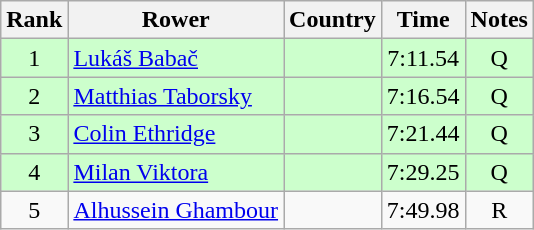<table class="wikitable" style="text-align:center">
<tr>
<th>Rank</th>
<th>Rower</th>
<th>Country</th>
<th>Time</th>
<th>Notes</th>
</tr>
<tr bgcolor=ccffcc>
<td>1</td>
<td align="left"><a href='#'>Lukáš Babač</a></td>
<td align="left"></td>
<td>7:11.54</td>
<td>Q</td>
</tr>
<tr bgcolor=ccffcc>
<td>2</td>
<td align="left"><a href='#'>Matthias Taborsky</a></td>
<td align="left"></td>
<td>7:16.54</td>
<td>Q</td>
</tr>
<tr bgcolor=ccffcc>
<td>3</td>
<td align="left"><a href='#'>Colin Ethridge</a></td>
<td align="left"></td>
<td>7:21.44</td>
<td>Q</td>
</tr>
<tr bgcolor=ccffcc>
<td>4</td>
<td align="left"><a href='#'>Milan Viktora</a></td>
<td align="left"></td>
<td>7:29.25</td>
<td>Q</td>
</tr>
<tr>
<td>5</td>
<td align="left"><a href='#'>Alhussein Ghambour</a></td>
<td align="left"></td>
<td>7:49.98</td>
<td>R</td>
</tr>
</table>
